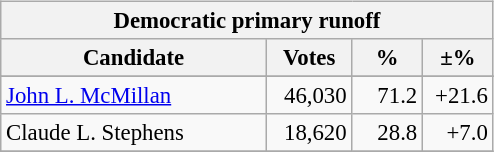<table class="wikitable" align="left" style="margin: 1em 1em 1em 0; font-size: 95%;">
<tr>
<th colspan="4">Democratic primary runoff</th>
</tr>
<tr>
<th colspan="1" style="width: 170px">Candidate</th>
<th style="width: 50px">Votes</th>
<th style="width: 40px">%</th>
<th style="width: 40px">±%</th>
</tr>
<tr>
</tr>
<tr>
<td><a href='#'>John L. McMillan</a></td>
<td align="right">46,030</td>
<td align="right">71.2</td>
<td align="right">+21.6</td>
</tr>
<tr>
<td>Claude L. Stephens</td>
<td align="right">18,620</td>
<td align="right">28.8</td>
<td align="right">+7.0</td>
</tr>
<tr>
</tr>
</table>
